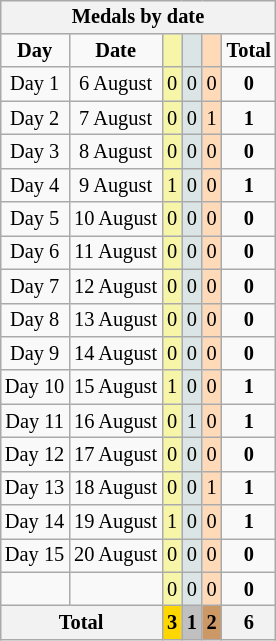<table class=wikitable style="font-size:85%; float:right;">
<tr bgcolor=efefef>
<th colspan=6>Medals by date</th>
</tr>
<tr align=center>
<td><strong>Day</strong></td>
<td><strong>Date</strong></td>
<td bgcolor=#f7f6a8></td>
<td bgcolor=#dce5e5></td>
<td bgcolor=#ffdab9></td>
<td><strong>Total</strong></td>
</tr>
<tr align=center>
<td>Day 1</td>
<td>6 August</td>
<td bgcolor=F7F6A8>0</td>
<td bgcolor=DCE5E5>0</td>
<td bgcolor=FFDAB9>0</td>
<td><strong>0</strong></td>
</tr>
<tr align=center>
<td>Day 2</td>
<td>7 August</td>
<td bgcolor=F7F6A8>0</td>
<td bgcolor=DCE5E5>0</td>
<td bgcolor=FFDAB9>1</td>
<td><strong>1</strong></td>
</tr>
<tr align=center>
<td>Day 3</td>
<td>8 August</td>
<td bgcolor=F7F6A8>0</td>
<td bgcolor=DCE5E5>0</td>
<td bgcolor=FFDAB9>0</td>
<td><strong>0</strong></td>
</tr>
<tr align=center>
<td>Day 4</td>
<td>9 August</td>
<td bgcolor=F7F6A8>1</td>
<td bgcolor=DCE5E5>0</td>
<td bgcolor=FFDAB9>0</td>
<td><strong>1</strong></td>
</tr>
<tr align=center>
<td>Day 5</td>
<td>10 August</td>
<td bgcolor=F7F6A8>0</td>
<td bgcolor=DCE5E5>0</td>
<td bgcolor=FFDAB9>0</td>
<td><strong>0</strong></td>
</tr>
<tr align=center>
<td>Day 6</td>
<td>11 August</td>
<td bgcolor=F7F6A8>0</td>
<td bgcolor=DCE5E5>0</td>
<td bgcolor=FFDAB9>0</td>
<td><strong>0</strong></td>
</tr>
<tr align=center>
<td>Day 7</td>
<td>12 August</td>
<td bgcolor=F7F6A8>0</td>
<td bgcolor=DCE5E5>0</td>
<td bgcolor=FFDAB9>0</td>
<td><strong>0</strong></td>
</tr>
<tr align=center>
<td>Day 8</td>
<td>13 August</td>
<td bgcolor=F7F6A8>0</td>
<td bgcolor=DCE5E5>0</td>
<td bgcolor=FFDAB9>0</td>
<td><strong>0</strong></td>
</tr>
<tr align=center>
<td>Day 9</td>
<td>14 August</td>
<td bgcolor=F7F6A8>0</td>
<td bgcolor=DCE5E5>0</td>
<td bgcolor=FFDAB9>0</td>
<td><strong>0</strong></td>
</tr>
<tr align=center>
<td>Day 10</td>
<td>15 August</td>
<td bgcolor=F7F6A8>1</td>
<td bgcolor=DCE5E5>0</td>
<td bgcolor=FFDAB9>0</td>
<td><strong>1</strong></td>
</tr>
<tr align=center>
<td>Day 11</td>
<td>16 August</td>
<td bgcolor=F7F6A8>0</td>
<td bgcolor=DCE5E5>1</td>
<td bgcolor=FFDAB9>0</td>
<td><strong>1</strong></td>
</tr>
<tr align=center>
<td>Day 12</td>
<td>17 August</td>
<td bgcolor=F7F6A8>0</td>
<td bgcolor=DCE5E5>0</td>
<td bgcolor=FFDAB9>0</td>
<td><strong>0</strong></td>
</tr>
<tr align=center>
<td>Day 13</td>
<td>18 August</td>
<td bgcolor=F7F6A8>0</td>
<td bgcolor=DCE5E5>0</td>
<td bgcolor=FFDAB9>1</td>
<td><strong>1</strong></td>
</tr>
<tr align=center>
<td>Day 14</td>
<td>19 August</td>
<td bgcolor=F7F6A8>1</td>
<td bgcolor=DCE5E5>0</td>
<td bgcolor=FFDAB9>0</td>
<td><strong>1</strong></td>
</tr>
<tr align=center>
<td>Day 15</td>
<td>20 August</td>
<td bgcolor=F7F6A8>0</td>
<td bgcolor=DCE5E5>0</td>
<td bgcolor=FFDAB9>0</td>
<td><strong>0</strong></td>
</tr>
<tr align=center>
<td></td>
<td></td>
<td bgcolor=F7F6A8>0</td>
<td bgcolor=DCE5E5>0</td>
<td bgcolor=FFDAB9>0</td>
<td><strong>0</strong></td>
</tr>
<tr>
<th colspan=2>Total</th>
<th style="background:gold">3</th>
<th style="background:silver">1</th>
<th style="background:#c96">2</th>
<th>6</th>
</tr>
</table>
